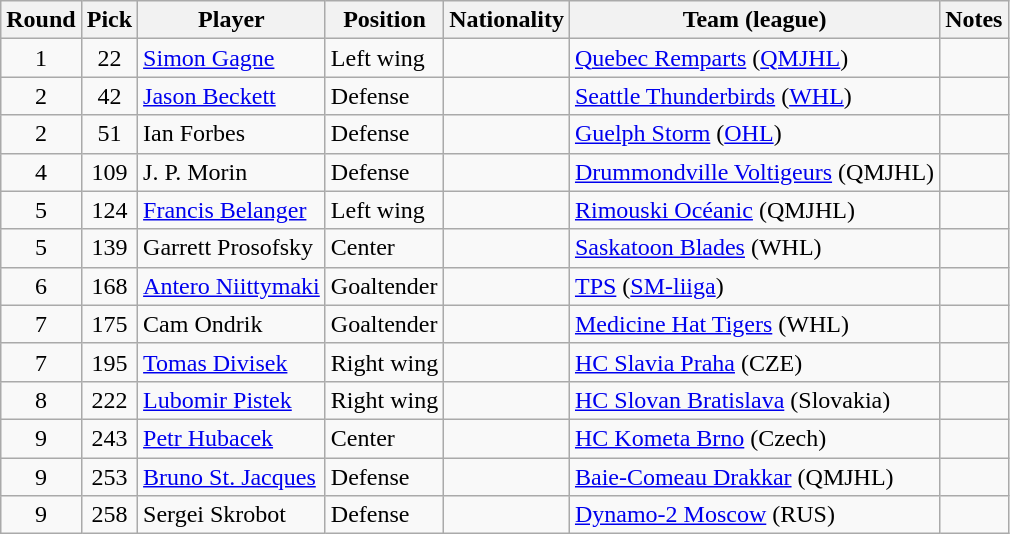<table class="wikitable">
<tr>
<th>Round</th>
<th>Pick</th>
<th>Player</th>
<th>Position</th>
<th>Nationality</th>
<th>Team (league)</th>
<th>Notes</th>
</tr>
<tr>
<td style="text-align:center">1</td>
<td style="text-align:center">22</td>
<td><a href='#'>Simon Gagne</a></td>
<td>Left wing</td>
<td></td>
<td><a href='#'>Quebec Remparts</a> (<a href='#'>QMJHL</a>)</td>
<td></td>
</tr>
<tr>
<td style="text-align:center">2</td>
<td style="text-align:center">42</td>
<td><a href='#'>Jason Beckett</a></td>
<td>Defense</td>
<td></td>
<td><a href='#'>Seattle Thunderbirds</a> (<a href='#'>WHL</a>)</td>
<td></td>
</tr>
<tr>
<td style="text-align:center">2</td>
<td style="text-align:center">51</td>
<td>Ian Forbes</td>
<td>Defense</td>
<td></td>
<td><a href='#'>Guelph Storm</a> (<a href='#'>OHL</a>)</td>
<td></td>
</tr>
<tr>
<td style="text-align:center">4</td>
<td style="text-align:center">109</td>
<td>J. P. Morin</td>
<td>Defense</td>
<td></td>
<td><a href='#'>Drummondville Voltigeurs</a> (QMJHL)</td>
<td></td>
</tr>
<tr>
<td style="text-align:center">5</td>
<td style="text-align:center">124</td>
<td><a href='#'>Francis Belanger</a></td>
<td>Left wing</td>
<td></td>
<td><a href='#'>Rimouski Océanic</a> (QMJHL)</td>
<td></td>
</tr>
<tr>
<td style="text-align:center">5</td>
<td style="text-align:center">139</td>
<td>Garrett Prosofsky</td>
<td>Center</td>
<td></td>
<td><a href='#'>Saskatoon Blades</a> (WHL)</td>
<td></td>
</tr>
<tr>
<td style="text-align:center">6</td>
<td style="text-align:center">168</td>
<td><a href='#'>Antero Niittymaki</a></td>
<td>Goaltender</td>
<td></td>
<td><a href='#'>TPS</a> (<a href='#'>SM-liiga</a>)</td>
<td></td>
</tr>
<tr>
<td style="text-align:center">7</td>
<td style="text-align:center">175</td>
<td>Cam Ondrik</td>
<td>Goaltender</td>
<td></td>
<td><a href='#'>Medicine Hat Tigers</a> (WHL)</td>
<td></td>
</tr>
<tr>
<td style="text-align:center">7</td>
<td style="text-align:center">195</td>
<td><a href='#'>Tomas Divisek</a></td>
<td>Right wing</td>
<td></td>
<td><a href='#'>HC Slavia Praha</a> (CZE)</td>
<td></td>
</tr>
<tr>
<td style="text-align:center">8</td>
<td style="text-align:center">222</td>
<td><a href='#'>Lubomir Pistek</a></td>
<td>Right wing</td>
<td></td>
<td><a href='#'>HC Slovan Bratislava</a> (Slovakia)</td>
<td></td>
</tr>
<tr>
<td style="text-align:center">9</td>
<td style="text-align:center">243</td>
<td><a href='#'>Petr Hubacek</a></td>
<td>Center</td>
<td></td>
<td><a href='#'>HC Kometa Brno</a> (Czech)</td>
<td></td>
</tr>
<tr>
<td style="text-align:center">9</td>
<td style="text-align:center">253</td>
<td><a href='#'>Bruno St. Jacques</a></td>
<td>Defense</td>
<td></td>
<td><a href='#'>Baie-Comeau Drakkar</a> (QMJHL)</td>
<td></td>
</tr>
<tr>
<td style="text-align:center">9</td>
<td style="text-align:center">258</td>
<td>Sergei Skrobot</td>
<td>Defense</td>
<td></td>
<td><a href='#'>Dynamo-2 Moscow</a> (RUS)</td>
<td></td>
</tr>
</table>
